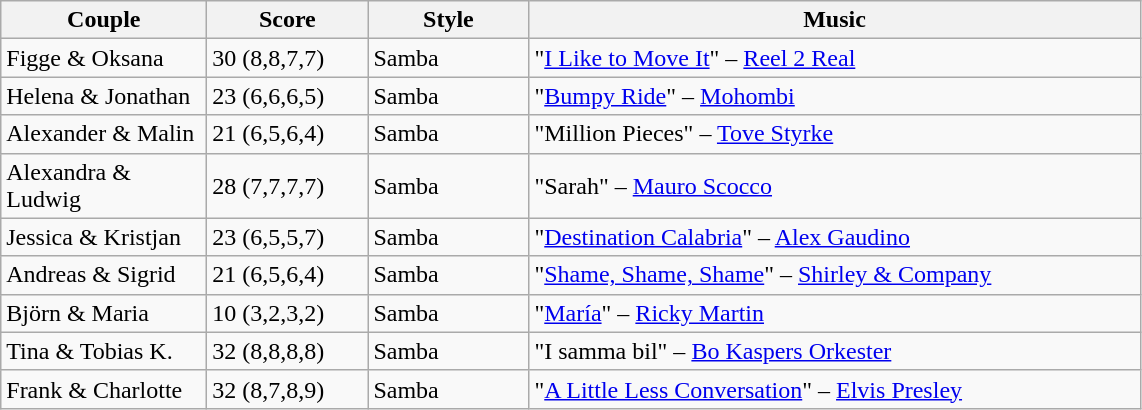<table class="wikitable">
<tr>
<th width="130">Couple</th>
<th width="100">Score</th>
<th width="100">Style</th>
<th width="400">Music</th>
</tr>
<tr>
<td>Figge & Oksana</td>
<td>30 (8,8,7,7)</td>
<td>Samba</td>
<td>"<a href='#'>I Like to Move It</a>" – <a href='#'>Reel 2 Real</a></td>
</tr>
<tr>
<td>Helena & Jonathan</td>
<td>23 (6,6,6,5)</td>
<td>Samba</td>
<td>"<a href='#'>Bumpy Ride</a>" – <a href='#'>Mohombi</a></td>
</tr>
<tr>
<td>Alexander & Malin</td>
<td>21 (6,5,6,4)</td>
<td>Samba</td>
<td>"Million Pieces" – <a href='#'>Tove Styrke</a></td>
</tr>
<tr>
<td>Alexandra & Ludwig</td>
<td>28 (7,7,7,7)</td>
<td>Samba</td>
<td>"Sarah" – <a href='#'>Mauro Scocco</a></td>
</tr>
<tr>
<td>Jessica & Kristjan</td>
<td>23 (6,5,5,7)</td>
<td>Samba</td>
<td>"<a href='#'>Destination Calabria</a>" – <a href='#'>Alex Gaudino</a></td>
</tr>
<tr>
<td>Andreas & Sigrid</td>
<td>21 (6,5,6,4)</td>
<td>Samba</td>
<td>"<a href='#'>Shame, Shame, Shame</a>" – <a href='#'>Shirley & Company</a></td>
</tr>
<tr>
<td>Björn & Maria</td>
<td>10 (3,2,3,2)</td>
<td>Samba</td>
<td>"<a href='#'>María</a>" – <a href='#'>Ricky Martin</a></td>
</tr>
<tr>
<td>Tina & Tobias K.</td>
<td>32 (8,8,8,8)</td>
<td>Samba</td>
<td>"I samma bil" – <a href='#'>Bo Kaspers Orkester</a></td>
</tr>
<tr>
<td>Frank & Charlotte</td>
<td>32 (8,7,8,9)</td>
<td>Samba</td>
<td>"<a href='#'>A Little Less Conversation</a>" – <a href='#'>Elvis Presley</a></td>
</tr>
</table>
